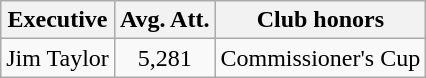<table class=wikitable>
<tr>
<th>Executive</th>
<th>Avg. Att.</th>
<th>Club honors</th>
</tr>
<tr>
<td> Jim Taylor</td>
<td align=center>5,281</td>
<td align=center>Commissioner's Cup</td>
</tr>
</table>
